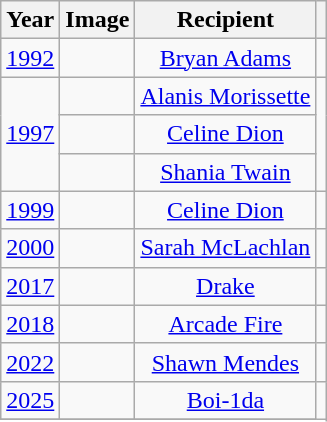<table class="wikitable sortable plainrowheaders" style="text-align:center;">
<tr>
<th scope="col">Year</th>
<th scope="col" class="unsortable">Image</th>
<th scope="col">Recipient</th>
<th scope="col" class="unsortable"></th>
</tr>
<tr>
<td><a href='#'>1992</a></td>
<td></td>
<td><a href='#'>Bryan Adams</a></td>
<td></td>
</tr>
<tr>
<td rowspan="3"><a href='#'>1997</a></td>
<td></td>
<td><a href='#'>Alanis Morissette</a></td>
<td rowspan="3"></td>
</tr>
<tr>
<td></td>
<td><a href='#'>Celine Dion</a></td>
</tr>
<tr>
<td></td>
<td><a href='#'>Shania Twain</a></td>
</tr>
<tr>
<td><a href='#'>1999</a></td>
<td></td>
<td><a href='#'>Celine Dion</a></td>
<td></td>
</tr>
<tr>
<td><a href='#'>2000</a></td>
<td></td>
<td><a href='#'>Sarah McLachlan</a></td>
<td></td>
</tr>
<tr>
<td><a href='#'>2017</a></td>
<td></td>
<td><a href='#'>Drake</a></td>
<td></td>
</tr>
<tr>
<td><a href='#'>2018</a></td>
<td></td>
<td><a href='#'>Arcade Fire</a></td>
<td></td>
</tr>
<tr>
<td><a href='#'>2022</a></td>
<td></td>
<td><a href='#'>Shawn Mendes</a></td>
<td></td>
</tr>
<tr>
<td><a href='#'>2025</a></td>
<td></td>
<td><a href='#'>Boi-1da</a></td>
</tr>
<tr>
</tr>
</table>
